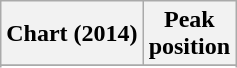<table class="wikitable plainrowheaders">
<tr>
<th>Chart (2014)</th>
<th>Peak<br>position</th>
</tr>
<tr>
</tr>
<tr>
</tr>
<tr>
</tr>
<tr>
</tr>
</table>
